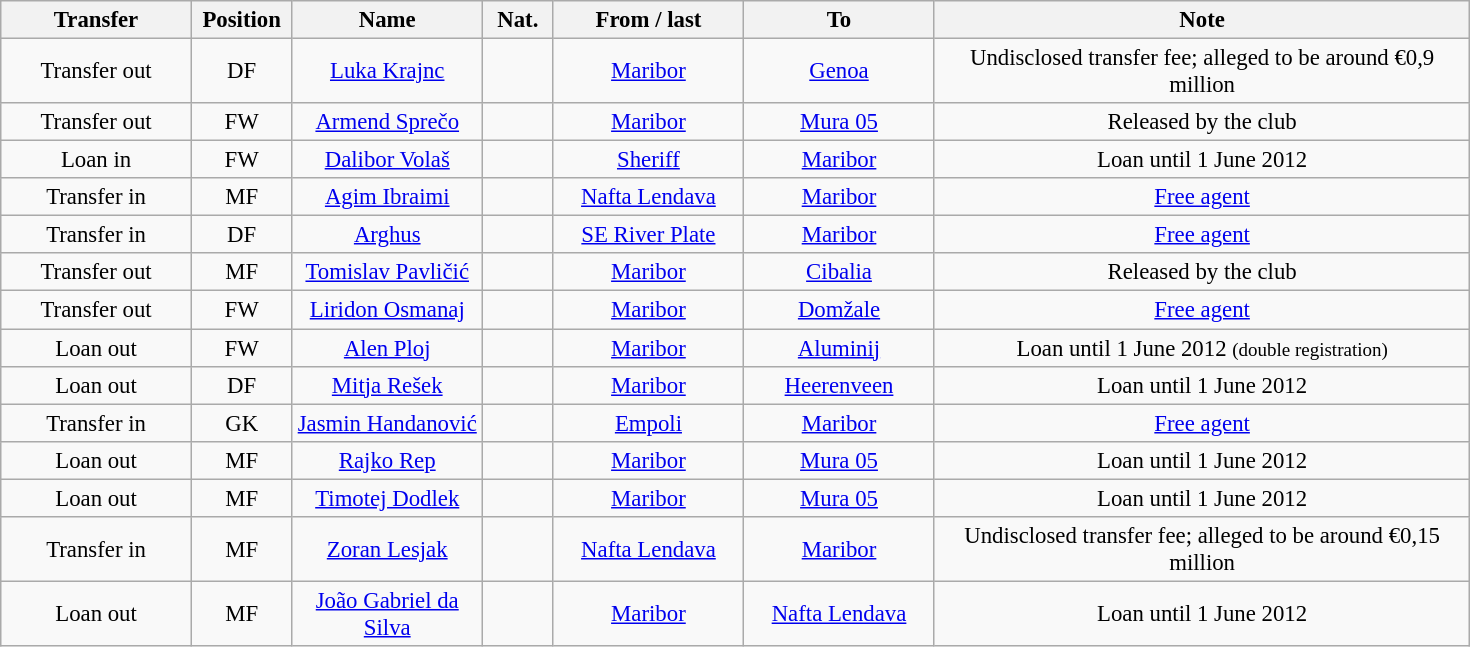<table class="wikitable" style="font-size:95%; text-align: center;">
<tr>
<th style="width:120px;">Transfer</th>
<th style="width:60px;">Position</th>
<th style="width:120px;">Name</th>
<th style="width:40px;">Nat.</th>
<th style="width:120px;">From / last</th>
<th style="width:120px;">To</th>
<th style="width:350px;">Note</th>
</tr>
<tr>
<td>Transfer out</td>
<td>DF</td>
<td><a href='#'>Luka Krajnc</a></td>
<td></td>
<td><a href='#'>Maribor</a></td>
<td><a href='#'>Genoa</a></td>
<td>Undisclosed transfer fee; alleged to be around €0,9 million</td>
</tr>
<tr>
<td>Transfer out</td>
<td>FW</td>
<td><a href='#'>Armend Sprečo</a></td>
<td></td>
<td><a href='#'>Maribor</a></td>
<td><a href='#'>Mura 05</a></td>
<td>Released by the club</td>
</tr>
<tr>
<td>Loan in</td>
<td>FW</td>
<td><a href='#'>Dalibor Volaš</a></td>
<td></td>
<td><a href='#'>Sheriff</a></td>
<td><a href='#'>Maribor</a></td>
<td>Loan until 1 June 2012</td>
</tr>
<tr>
<td>Transfer in</td>
<td>MF</td>
<td><a href='#'>Agim Ibraimi</a></td>
<td></td>
<td><a href='#'>Nafta Lendava</a></td>
<td><a href='#'>Maribor</a></td>
<td><a href='#'>Free agent</a></td>
</tr>
<tr>
<td>Transfer in</td>
<td>DF</td>
<td><a href='#'>Arghus</a></td>
<td></td>
<td><a href='#'>SE River Plate</a></td>
<td><a href='#'>Maribor</a></td>
<td><a href='#'>Free agent</a></td>
</tr>
<tr>
<td>Transfer out</td>
<td>MF</td>
<td><a href='#'>Tomislav Pavličić</a></td>
<td></td>
<td><a href='#'>Maribor</a></td>
<td><a href='#'>Cibalia</a></td>
<td>Released by the club</td>
</tr>
<tr>
<td>Transfer out</td>
<td>FW</td>
<td><a href='#'>Liridon Osmanaj</a></td>
<td></td>
<td><a href='#'>Maribor</a></td>
<td><a href='#'>Domžale</a></td>
<td><a href='#'>Free agent</a></td>
</tr>
<tr>
<td>Loan out</td>
<td>FW</td>
<td><a href='#'>Alen Ploj</a></td>
<td></td>
<td><a href='#'>Maribor</a></td>
<td><a href='#'>Aluminij</a></td>
<td>Loan until 1 June 2012 <small>(double registration)</small></td>
</tr>
<tr>
<td>Loan out</td>
<td>DF</td>
<td><a href='#'>Mitja Rešek</a></td>
<td></td>
<td><a href='#'>Maribor</a></td>
<td><a href='#'>Heerenveen</a></td>
<td>Loan until 1 June 2012</td>
</tr>
<tr>
<td>Transfer in</td>
<td>GK</td>
<td><a href='#'>Jasmin Handanović</a></td>
<td></td>
<td><a href='#'>Empoli</a></td>
<td><a href='#'>Maribor</a></td>
<td><a href='#'>Free agent</a></td>
</tr>
<tr>
<td>Loan out</td>
<td>MF</td>
<td><a href='#'>Rajko Rep</a></td>
<td></td>
<td><a href='#'>Maribor</a></td>
<td><a href='#'>Mura 05</a></td>
<td>Loan until 1 June 2012</td>
</tr>
<tr>
<td>Loan out</td>
<td>MF</td>
<td><a href='#'>Timotej Dodlek</a></td>
<td></td>
<td><a href='#'>Maribor</a></td>
<td><a href='#'>Mura 05</a></td>
<td>Loan until 1 June 2012</td>
</tr>
<tr>
<td>Transfer in</td>
<td>MF</td>
<td><a href='#'>Zoran Lesjak</a></td>
<td></td>
<td><a href='#'>Nafta Lendava</a></td>
<td><a href='#'>Maribor</a></td>
<td>Undisclosed transfer fee; alleged to be around €0,15 million</td>
</tr>
<tr>
<td>Loan out</td>
<td>MF</td>
<td><a href='#'>João Gabriel da Silva</a></td>
<td></td>
<td><a href='#'>Maribor</a></td>
<td><a href='#'>Nafta Lendava</a></td>
<td>Loan until 1 June 2012</td>
</tr>
</table>
